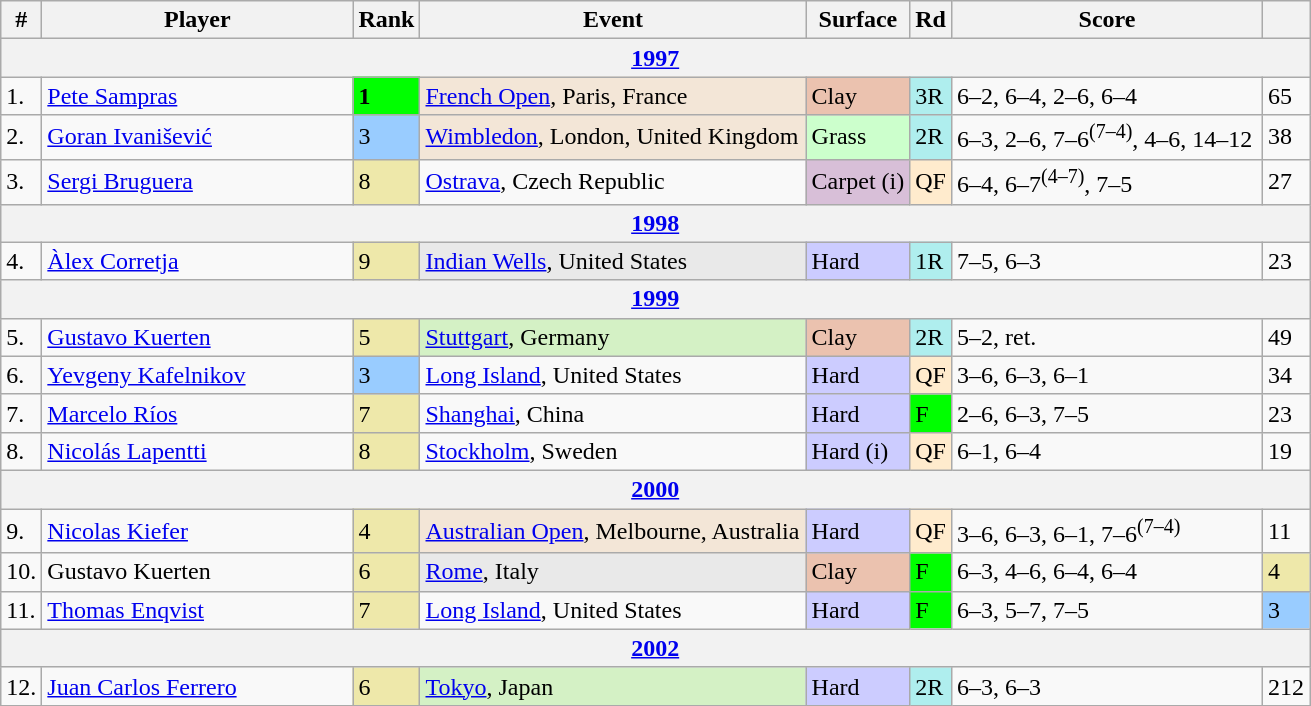<table class="wikitable sortable">
<tr>
<th>#</th>
<th width=200>Player</th>
<th>Rank</th>
<th width=250>Event</th>
<th>Surface</th>
<th>Rd</th>
<th width=200>Score</th>
<th></th>
</tr>
<tr>
<th colspan=8><a href='#'>1997</a></th>
</tr>
<tr>
<td>1.</td>
<td> <a href='#'>Pete Sampras</a></td>
<td bgcolor=lime><strong>1</strong></td>
<td bgcolor=f3e6d7><a href='#'>French Open</a>, Paris, France</td>
<td bgcolor=#ebc2af>Clay</td>
<td bgcolor=afeeee>3R</td>
<td>6–2, 6–4, 2–6, 6–4</td>
<td>65</td>
</tr>
<tr>
<td>2.</td>
<td> <a href='#'>Goran Ivanišević</a></td>
<td bgcolor=99ccff>3</td>
<td bgcolor=f3e6d7><a href='#'>Wimbledon</a>, London, United Kingdom</td>
<td bgcolor=#cfc>Grass</td>
<td bgcolor=afeeee>2R</td>
<td>6–3, 2–6, 7–6<sup>(7–4)</sup>, 4–6, 14–12</td>
<td>38</td>
</tr>
<tr>
<td>3.</td>
<td> <a href='#'>Sergi Bruguera</a></td>
<td bgcolor=EEE8AA>8</td>
<td><a href='#'>Ostrava</a>, Czech Republic</td>
<td bgcolor=thistle>Carpet (i)</td>
<td bgcolor=ffebcd>QF</td>
<td>6–4, 6–7<sup>(4–7)</sup>, 7–5</td>
<td>27</td>
</tr>
<tr>
<th colspan=8><a href='#'>1998</a></th>
</tr>
<tr>
<td>4.</td>
<td> <a href='#'>Àlex Corretja</a></td>
<td bgcolor=EEE8AA>9</td>
<td bgcolor=e9e9e9><a href='#'>Indian Wells</a>, United States</td>
<td bgcolor=CCCCFF>Hard</td>
<td bgcolor=afeeee>1R</td>
<td>7–5, 6–3</td>
<td>23</td>
</tr>
<tr>
<th colspan=8><a href='#'>1999</a></th>
</tr>
<tr>
<td>5.</td>
<td> <a href='#'>Gustavo Kuerten</a></td>
<td bgcolor=EEE8AA>5</td>
<td bgcolor=d4f1c5><a href='#'>Stuttgart</a>, Germany</td>
<td bgcolor=#ebc2af>Clay</td>
<td bgcolor=afeeee>2R</td>
<td>5–2, ret.</td>
<td>49</td>
</tr>
<tr>
<td>6.</td>
<td> <a href='#'>Yevgeny Kafelnikov</a></td>
<td bgcolor=99ccff>3</td>
<td><a href='#'>Long Island</a>, United States</td>
<td bgcolor=CCCCFF>Hard</td>
<td bgcolor=ffebcd>QF</td>
<td>3–6, 6–3, 6–1</td>
<td>34</td>
</tr>
<tr>
<td>7.</td>
<td> <a href='#'>Marcelo Ríos</a></td>
<td bgcolor=EEE8AA>7</td>
<td><a href='#'>Shanghai</a>, China</td>
<td bgcolor=CCCCFF>Hard</td>
<td bgcolor=lime>F</td>
<td>2–6, 6–3, 7–5</td>
<td>23</td>
</tr>
<tr>
<td>8.</td>
<td> <a href='#'>Nicolás Lapentti</a></td>
<td bgcolor=EEE8AA>8</td>
<td><a href='#'>Stockholm</a>, Sweden</td>
<td bgcolor=CCCCFF>Hard (i)</td>
<td bgcolor=ffebcd>QF</td>
<td>6–1, 6–4</td>
<td>19</td>
</tr>
<tr>
<th colspan=8><a href='#'>2000</a></th>
</tr>
<tr>
<td>9.</td>
<td> <a href='#'>Nicolas Kiefer</a></td>
<td bgcolor=EEE8AA>4</td>
<td bgcolor=f3e6d7><a href='#'>Australian Open</a>, Melbourne, Australia</td>
<td bgcolor=CCCCFF>Hard</td>
<td bgcolor=ffebcd>QF</td>
<td>3–6, 6–3, 6–1, 7–6<sup>(7–4)</sup></td>
<td>11</td>
</tr>
<tr>
<td>10.</td>
<td> Gustavo Kuerten</td>
<td bgcolor=EEE8AA>6</td>
<td bgcolor=e9e9e9><a href='#'>Rome</a>, Italy</td>
<td bgcolor=#ebc2af>Clay</td>
<td bgcolor=lime>F</td>
<td>6–3, 4–6, 6–4, 6–4</td>
<td bgcolor=EEE8AA>4</td>
</tr>
<tr>
<td>11.</td>
<td> <a href='#'>Thomas Enqvist</a></td>
<td bgcolor=EEE8AA>7</td>
<td><a href='#'>Long Island</a>, United States</td>
<td bgcolor=CCCCFF>Hard</td>
<td bgcolor=lime>F</td>
<td>6–3, 5–7, 7–5</td>
<td bgcolor=99ccff>3</td>
</tr>
<tr>
<th colspan=8><a href='#'>2002</a></th>
</tr>
<tr>
<td>12.</td>
<td> <a href='#'>Juan Carlos Ferrero</a></td>
<td bgcolor=EEE8AA>6</td>
<td bgcolor=d4f1c5><a href='#'>Tokyo</a>, Japan</td>
<td bgcolor=CCCCFF>Hard</td>
<td bgcolor=afeeee>2R</td>
<td>6–3, 6–3</td>
<td>212</td>
</tr>
</table>
